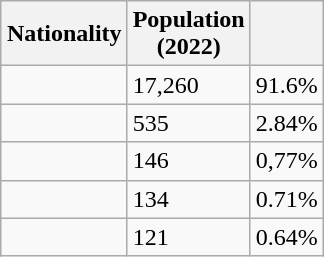<table class="wikitable" style="float:right">
<tr>
<th>Nationality</th>
<th>Population<br>(2022)</th>
<th></th>
</tr>
<tr>
<td></td>
<td>17,260</td>
<td>91.6%</td>
</tr>
<tr>
<td></td>
<td>535</td>
<td>2.84%</td>
</tr>
<tr>
<td></td>
<td>146</td>
<td>0,77%</td>
</tr>
<tr>
<td></td>
<td>134</td>
<td>0.71%</td>
</tr>
<tr>
<td></td>
<td>121</td>
<td>0.64%</td>
</tr>
</table>
